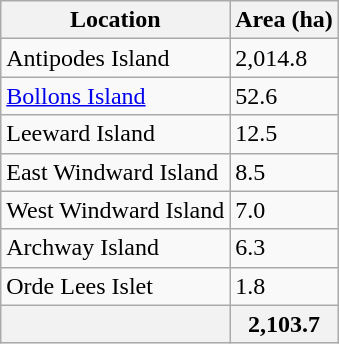<table class="wikitable sortable col2right">
<tr>
<th>Location</th>
<th>Area  (ha)</th>
</tr>
<tr>
<td>Antipodes Island</td>
<td>2,014.8</td>
</tr>
<tr>
<td><a href='#'>Bollons Island</a></td>
<td>52.6</td>
</tr>
<tr>
<td>Leeward Island</td>
<td>12.5</td>
</tr>
<tr>
<td>East Windward Island</td>
<td>8.5</td>
</tr>
<tr>
<td>West Windward Island</td>
<td>7.0</td>
</tr>
<tr>
<td>Archway Island</td>
<td>6.3</td>
</tr>
<tr>
<td>Orde Lees Islet</td>
<td>1.8</td>
</tr>
<tr>
<th></th>
<th>2,103.7</th>
</tr>
</table>
